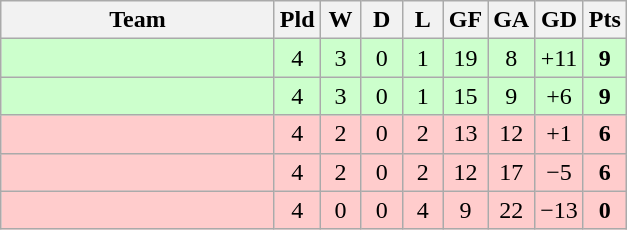<table class="wikitable" style="text-align: center;">
<tr>
<th width="175">Team</th>
<th width="20">Pld</th>
<th width="20">W</th>
<th width="20">D</th>
<th width="20">L</th>
<th width="20">GF</th>
<th width="20">GA</th>
<th width="20">GD</th>
<th width="20">Pts</th>
</tr>
<tr bgcolor=ccffcc>
<td align=left></td>
<td>4</td>
<td>3</td>
<td>0</td>
<td>1</td>
<td>19</td>
<td>8</td>
<td>+11</td>
<td><strong>9</strong></td>
</tr>
<tr bgcolor=ccffcc>
<td align=left></td>
<td>4</td>
<td>3</td>
<td>0</td>
<td>1</td>
<td>15</td>
<td>9</td>
<td>+6</td>
<td><strong>9</strong></td>
</tr>
<tr bgcolor=ffcccc>
<td align=left></td>
<td>4</td>
<td>2</td>
<td>0</td>
<td>2</td>
<td>13</td>
<td>12</td>
<td>+1</td>
<td><strong>6</strong></td>
</tr>
<tr bgcolor=ffcccc>
<td align=left></td>
<td>4</td>
<td>2</td>
<td>0</td>
<td>2</td>
<td>12</td>
<td>17</td>
<td>−5</td>
<td><strong>6</strong></td>
</tr>
<tr bgcolor=ffcccc>
<td align=left></td>
<td>4</td>
<td>0</td>
<td>0</td>
<td>4</td>
<td>9</td>
<td>22</td>
<td>−13</td>
<td><strong>0</strong></td>
</tr>
</table>
